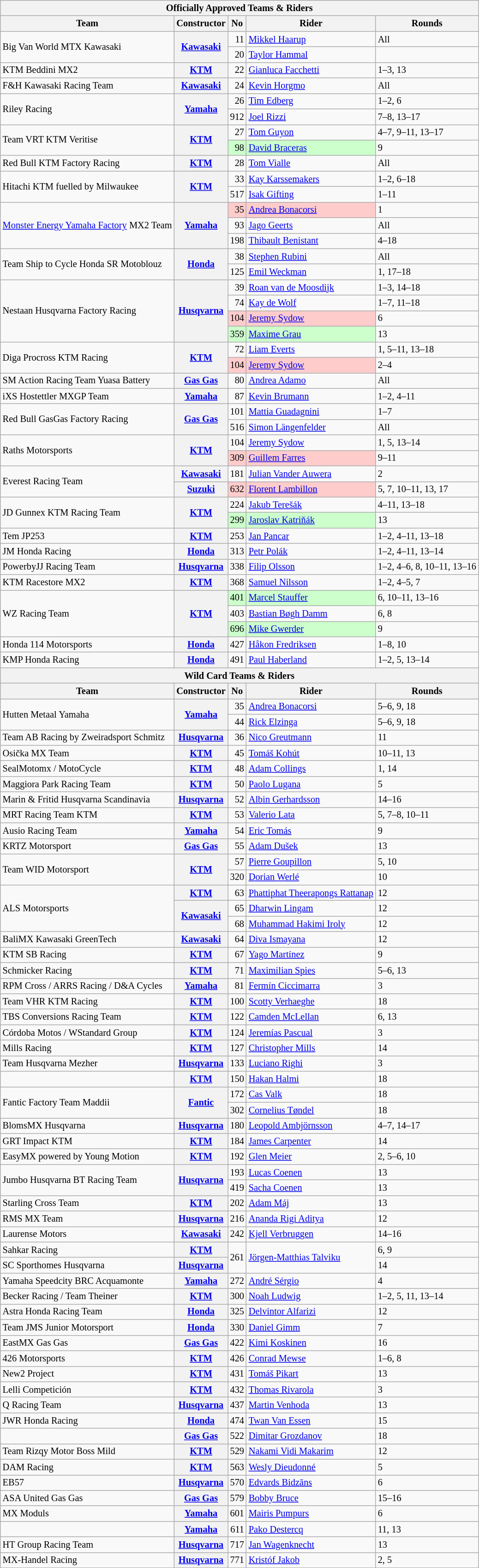<table class="wikitable" style="font-size: 85%;">
<tr>
<th colspan=5><strong>Officially Approved Teams & Riders</strong></th>
</tr>
<tr>
<th>Team</th>
<th>Constructor</th>
<th>No</th>
<th>Rider</th>
<th>Rounds</th>
</tr>
<tr>
<td rowspan=2>Big Van World MTX Kawasaki</td>
<th rowspan=2><a href='#'>Kawasaki</a></th>
<td align="right">11</td>
<td> <a href='#'>Mikkel Haarup</a></td>
<td>All</td>
</tr>
<tr>
<td align="right">20</td>
<td> <a href='#'>Taylor Hammal</a></td>
<td></td>
</tr>
<tr>
<td>KTM Beddini MX2</td>
<th><a href='#'>KTM</a></th>
<td align="right">22</td>
<td> <a href='#'>Gianluca Facchetti</a></td>
<td>1–3, 13</td>
</tr>
<tr>
<td>F&H Kawasaki Racing Team</td>
<th><a href='#'>Kawasaki</a></th>
<td align="right">24</td>
<td> <a href='#'>Kevin Horgmo</a></td>
<td>All</td>
</tr>
<tr>
<td rowspan=2>Riley Racing</td>
<th rowspan=2><a href='#'>Yamaha</a></th>
<td align="right">26</td>
<td> <a href='#'>Tim Edberg</a></td>
<td>1–2, 6</td>
</tr>
<tr>
<td align="right">912</td>
<td> <a href='#'>Joel Rizzi</a></td>
<td>7–8, 13–17</td>
</tr>
<tr>
<td rowspan=2>Team VRT KTM Veritise</td>
<th rowspan=2><a href='#'>KTM</a></th>
<td align="right">27</td>
<td> <a href='#'>Tom Guyon</a></td>
<td>4–7, 9–11, 13–17</td>
</tr>
<tr>
<td style="background:#ccffcc;" align="right">98</td>
<td style="background:#ccffcc;"> <a href='#'>David Braceras</a></td>
<td>9</td>
</tr>
<tr>
<td>Red Bull KTM Factory Racing</td>
<th><a href='#'>KTM</a></th>
<td align="right">28</td>
<td> <a href='#'>Tom Vialle</a></td>
<td>All</td>
</tr>
<tr>
<td rowspan=2>Hitachi KTM fuelled by Milwaukee</td>
<th rowspan=2><a href='#'>KTM</a></th>
<td align="right">33</td>
<td> <a href='#'>Kay Karssemakers</a></td>
<td>1–2, 6–18</td>
</tr>
<tr>
<td align="right">517</td>
<td> <a href='#'>Isak Gifting</a></td>
<td>1–11</td>
</tr>
<tr>
<td rowspan=3><a href='#'>Monster Energy Yamaha Factory</a> MX2 Team</td>
<th rowspan=3><a href='#'>Yamaha</a></th>
<td style="background:#ffcccc;" align="right">35</td>
<td style="background:#ffcccc;"> <a href='#'>Andrea Bonacorsi</a></td>
<td>1</td>
</tr>
<tr>
<td align="right">93</td>
<td> <a href='#'>Jago Geerts</a></td>
<td>All</td>
</tr>
<tr>
<td align="right">198</td>
<td> <a href='#'>Thibault Benistant</a></td>
<td>4–18</td>
</tr>
<tr>
<td rowspan=2>Team Ship to Cycle Honda SR Motoblouz</td>
<th rowspan=2><a href='#'>Honda</a></th>
<td align="right">38</td>
<td> <a href='#'>Stephen Rubini</a></td>
<td>All</td>
</tr>
<tr>
<td align="right">125</td>
<td> <a href='#'>Emil Weckman</a></td>
<td>1, 17–18</td>
</tr>
<tr>
<td rowspan=4>Nestaan Husqvarna Factory Racing</td>
<th rowspan=4><a href='#'>Husqvarna</a></th>
<td align="right">39</td>
<td> <a href='#'>Roan van de Moosdijk</a></td>
<td>1–3, 14–18</td>
</tr>
<tr>
<td align="right">74</td>
<td> <a href='#'>Kay de Wolf</a></td>
<td>1–7, 11–18</td>
</tr>
<tr>
<td style="background:#ffcccc;" align="right">104</td>
<td style="background:#ffcccc;"> <a href='#'>Jeremy Sydow</a></td>
<td>6</td>
</tr>
<tr>
<td style="background:#ccffcc;" align="right">359</td>
<td style="background:#ccffcc;"> <a href='#'>Maxime Grau</a></td>
<td>13</td>
</tr>
<tr>
<td rowspan=2>Diga Procross KTM Racing</td>
<th rowspan=2><a href='#'>KTM</a></th>
<td align="right">72</td>
<td> <a href='#'>Liam Everts</a></td>
<td>1, 5–11, 13–18</td>
</tr>
<tr>
<td style="background:#ffcccc;" align="right">104</td>
<td style="background:#ffcccc;"> <a href='#'>Jeremy Sydow</a></td>
<td>2–4</td>
</tr>
<tr>
<td>SM Action Racing Team Yuasa Battery</td>
<th><a href='#'>Gas Gas</a></th>
<td align="right">80</td>
<td> <a href='#'>Andrea Adamo</a></td>
<td>All</td>
</tr>
<tr>
<td>iXS Hostettler MXGP Team</td>
<th><a href='#'>Yamaha</a></th>
<td align="right">87</td>
<td> <a href='#'>Kevin Brumann</a></td>
<td>1–2, 4–11</td>
</tr>
<tr>
<td rowspan=2>Red Bull GasGas Factory Racing</td>
<th rowspan=2><a href='#'>Gas Gas</a></th>
<td align="right">101</td>
<td> <a href='#'>Mattia Guadagnini</a></td>
<td>1–7</td>
</tr>
<tr>
<td align="right">516</td>
<td> <a href='#'>Simon Längenfelder</a></td>
<td>All</td>
</tr>
<tr>
<td rowspan=2>Raths Motorsports</td>
<th rowspan=2><a href='#'>KTM</a></th>
<td align="right">104</td>
<td> <a href='#'>Jeremy Sydow</a></td>
<td>1, 5, 13–14</td>
</tr>
<tr>
<td style="background:#ffcccc;" align="right">309</td>
<td style="background:#ffcccc;"> <a href='#'>Guillem Farres</a></td>
<td>9–11</td>
</tr>
<tr>
<td rowspan=2>Everest Racing Team</td>
<th><a href='#'>Kawasaki</a></th>
<td align="right">181</td>
<td> <a href='#'>Julian Vander Auwera</a></td>
<td>2</td>
</tr>
<tr>
<th><a href='#'>Suzuki</a></th>
<td style="background:#ffcccc;" align="right">632</td>
<td style="background:#ffcccc;"> <a href='#'>Florent Lambillon</a></td>
<td>5, 7, 10–11, 13, 17</td>
</tr>
<tr>
<td rowspan=2>JD Gunnex KTM Racing Team</td>
<th rowspan=2><a href='#'>KTM</a></th>
<td align="right">224</td>
<td> <a href='#'>Jakub Terešák</a></td>
<td>4–11, 13–18</td>
</tr>
<tr>
<td style="background:#ccffcc;" align="right">299</td>
<td style="background:#ccffcc;"> <a href='#'>Jaroslav Katriňák</a></td>
<td>13</td>
</tr>
<tr>
<td>Tem JP253</td>
<th><a href='#'>KTM</a></th>
<td align="right">253</td>
<td> <a href='#'>Jan Pancar</a></td>
<td>1–2, 4–11, 13–18</td>
</tr>
<tr>
<td>JM Honda Racing</td>
<th><a href='#'>Honda</a></th>
<td align="right">313</td>
<td> <a href='#'>Petr Polák</a></td>
<td>1–2, 4–11, 13–14</td>
</tr>
<tr>
<td>PowerbyJJ Racing Team</td>
<th><a href='#'>Husqvarna</a></th>
<td align="right">338</td>
<td> <a href='#'>Filip Olsson</a></td>
<td>1–2, 4–6, 8, 10–11, 13–16</td>
</tr>
<tr>
<td>KTM Racestore MX2</td>
<th><a href='#'>KTM</a></th>
<td align="right">368</td>
<td> <a href='#'>Samuel Nilsson</a></td>
<td>1–2, 4–5, 7</td>
</tr>
<tr>
<td rowspan=3>WZ Racing Team</td>
<th rowspan=3><a href='#'>KTM</a></th>
<td style="background:#ccffcc;" align="right">401</td>
<td style="background:#ccffcc;"> <a href='#'>Marcel Stauffer</a></td>
<td>6, 10–11, 13–16</td>
</tr>
<tr>
<td align="right">403</td>
<td> <a href='#'>Bastian Bøgh Damm</a></td>
<td>6, 8</td>
</tr>
<tr>
<td style="background:#ccffcc;" align="right">696</td>
<td style="background:#ccffcc;"> <a href='#'>Mike Gwerder</a></td>
<td>9</td>
</tr>
<tr>
<td>Honda 114 Motorsports</td>
<th><a href='#'>Honda</a></th>
<td align="right">427</td>
<td> <a href='#'>Håkon Fredriksen</a></td>
<td>1–8, 10</td>
</tr>
<tr>
<td>KMP Honda Racing</td>
<th><a href='#'>Honda</a></th>
<td align="right">491</td>
<td> <a href='#'>Paul Haberland</a></td>
<td>1–2, 5, 13–14</td>
</tr>
<tr>
<th colspan=5><strong>Wild Card Teams & Riders</strong></th>
</tr>
<tr>
<th>Team</th>
<th>Constructor</th>
<th>No</th>
<th>Rider</th>
<th>Rounds</th>
</tr>
<tr>
<td rowspan=2>Hutten Metaal Yamaha</td>
<th rowspan=2><a href='#'>Yamaha</a></th>
<td align="right">35</td>
<td> <a href='#'>Andrea Bonacorsi</a></td>
<td>5–6, 9, 18</td>
</tr>
<tr>
<td align="right">44</td>
<td> <a href='#'>Rick Elzinga</a></td>
<td>5–6, 9, 18</td>
</tr>
<tr>
<td>Team AB Racing by Zweiradsport Schmitz</td>
<th><a href='#'>Husqvarna</a></th>
<td align="right">36</td>
<td> <a href='#'>Nico Greutmann</a></td>
<td>11</td>
</tr>
<tr>
<td>Osička MX Team</td>
<th><a href='#'>KTM</a></th>
<td align="right">45</td>
<td> <a href='#'>Tomáš Kohút</a></td>
<td>10–11, 13</td>
</tr>
<tr>
<td>SealMotomx / MotoCycle</td>
<th><a href='#'>KTM</a></th>
<td align="right">48</td>
<td> <a href='#'>Adam Collings</a></td>
<td>1, 14</td>
</tr>
<tr>
<td>Maggiora Park Racing Team</td>
<th><a href='#'>KTM</a></th>
<td align="right">50</td>
<td> <a href='#'>Paolo Lugana</a></td>
<td>5</td>
</tr>
<tr>
<td>Marin & Fritid Husqvarna Scandinavia</td>
<th><a href='#'>Husqvarna</a></th>
<td align="right">52</td>
<td> <a href='#'>Albin Gerhardsson</a></td>
<td>14–16</td>
</tr>
<tr>
<td>MRT Racing Team KTM</td>
<th><a href='#'>KTM</a></th>
<td align="right">53</td>
<td> <a href='#'>Valerio Lata</a></td>
<td>5, 7–8, 10–11</td>
</tr>
<tr>
<td>Ausio Racing Team</td>
<th><a href='#'>Yamaha</a></th>
<td align="right">54</td>
<td> <a href='#'>Eric Tomás</a></td>
<td>9</td>
</tr>
<tr>
<td>KRTZ Motorsport</td>
<th><a href='#'>Gas Gas</a></th>
<td align="right">55</td>
<td> <a href='#'>Adam Dušek</a></td>
<td>13</td>
</tr>
<tr>
<td rowspan=2>Team WID Motorsport</td>
<th rowspan=2><a href='#'>KTM</a></th>
<td align="right">57</td>
<td> <a href='#'>Pierre Goupillon</a></td>
<td>5, 10</td>
</tr>
<tr>
<td align="right">320</td>
<td> <a href='#'>Dorian Werlé</a></td>
<td>10</td>
</tr>
<tr>
<td rowspan=3>ALS Motorsports</td>
<th><a href='#'>KTM</a></th>
<td align="right">63</td>
<td> <a href='#'>Phattiphat Theerapongs Rattanap</a></td>
<td>12</td>
</tr>
<tr>
<th rowspan=2><a href='#'>Kawasaki</a></th>
<td align="right">65</td>
<td> <a href='#'>Dharwin Lingam</a></td>
<td>12</td>
</tr>
<tr>
<td align="right">68</td>
<td> <a href='#'>Muhammad Hakimi Iroly</a></td>
<td>12</td>
</tr>
<tr>
<td>BaliMX Kawasaki GreenTech</td>
<th><a href='#'>Kawasaki</a></th>
<td align="right">64</td>
<td> <a href='#'>Diva Ismayana</a></td>
<td>12</td>
</tr>
<tr>
<td>KTM SB Racing</td>
<th><a href='#'>KTM</a></th>
<td align="right">67</td>
<td> <a href='#'>Yago Martínez</a></td>
<td>9</td>
</tr>
<tr>
<td>Schmicker Racing</td>
<th><a href='#'>KTM</a></th>
<td align="right">71</td>
<td> <a href='#'>Maximilian Spies</a></td>
<td>5–6, 13</td>
</tr>
<tr>
<td>RPM Cross / ARRS Racing / D&A Cycles</td>
<th><a href='#'>Yamaha</a></th>
<td align="right">81</td>
<td> <a href='#'>Fermín Ciccimarra</a></td>
<td>3</td>
</tr>
<tr>
<td>Team VHR KTM Racing</td>
<th><a href='#'>KTM</a></th>
<td align="right">100</td>
<td> <a href='#'>Scotty Verhaeghe</a></td>
<td>18</td>
</tr>
<tr>
<td>TBS Conversions Racing Team</td>
<th><a href='#'>KTM</a></th>
<td align="right">122</td>
<td> <a href='#'>Camden McLellan</a></td>
<td>6, 13</td>
</tr>
<tr>
<td>Córdoba Motos / WStandard Group</td>
<th><a href='#'>KTM</a></th>
<td align="right">124</td>
<td> <a href='#'>Jeremías Pascual</a></td>
<td>3</td>
</tr>
<tr>
<td>Mills Racing</td>
<th><a href='#'>KTM</a></th>
<td align="right">127</td>
<td> <a href='#'>Christopher Mills</a></td>
<td>14</td>
</tr>
<tr>
<td>Team Husqvarna Mezher</td>
<th><a href='#'>Husqvarna</a></th>
<td align="right">133</td>
<td> <a href='#'>Luciano Righi</a></td>
<td>3</td>
</tr>
<tr>
<td></td>
<th><a href='#'>KTM</a></th>
<td align="right">150</td>
<td> <a href='#'>Hakan Halmi</a></td>
<td>18</td>
</tr>
<tr>
<td rowspan=2>Fantic Factory Team Maddii</td>
<th rowspan=2><a href='#'>Fantic</a></th>
<td align="right">172</td>
<td> <a href='#'>Cas Valk</a></td>
<td>18</td>
</tr>
<tr>
<td align="right">302</td>
<td> <a href='#'>Cornelius Tøndel</a></td>
<td>18</td>
</tr>
<tr>
<td>BlomsMX Husqvarna</td>
<th><a href='#'>Husqvarna</a></th>
<td align="right">180</td>
<td> <a href='#'>Leopold Ambjörnsson</a></td>
<td>4–7, 14–17</td>
</tr>
<tr>
<td>GRT Impact KTM</td>
<th><a href='#'>KTM</a></th>
<td align="right">184</td>
<td> <a href='#'>James Carpenter</a></td>
<td>14</td>
</tr>
<tr>
<td>EasyMX powered by Young Motion</td>
<th><a href='#'>KTM</a></th>
<td align="right">192</td>
<td> <a href='#'>Glen Meier</a></td>
<td>2, 5–6, 10</td>
</tr>
<tr>
<td rowspan=2>Jumbo Husqvarna BT Racing Team</td>
<th rowspan=2><a href='#'>Husqvarna</a></th>
<td align="right">193</td>
<td> <a href='#'>Lucas Coenen</a></td>
<td>13</td>
</tr>
<tr>
<td align="right">419</td>
<td> <a href='#'>Sacha Coenen</a></td>
<td>13</td>
</tr>
<tr>
<td>Starling Cross Team</td>
<th><a href='#'>KTM</a></th>
<td align="right">202</td>
<td> <a href='#'>Adam Máj</a></td>
<td>13</td>
</tr>
<tr>
<td>RMS MX Team</td>
<th><a href='#'>Husqvarna</a></th>
<td align="right">216</td>
<td> <a href='#'>Ananda Rigi Aditya</a></td>
<td>12</td>
</tr>
<tr>
<td>Laurense Motors</td>
<th><a href='#'>Kawasaki</a></th>
<td align="right">242</td>
<td> <a href='#'>Kjell Verbruggen</a></td>
<td>14–16</td>
</tr>
<tr>
<td>Sahkar Racing</td>
<th><a href='#'>KTM</a></th>
<td rowspan=2 align="right">261</td>
<td rowspan=2> <a href='#'>Jörgen-Matthias Talviku</a></td>
<td>6, 9</td>
</tr>
<tr>
<td>SC Sporthomes Husqvarna</td>
<th><a href='#'>Husqvarna</a></th>
<td>14</td>
</tr>
<tr>
<td>Yamaha Speedcity BRC Acquamonte</td>
<th><a href='#'>Yamaha</a></th>
<td align="right">272</td>
<td> <a href='#'>André Sérgio</a></td>
<td>4</td>
</tr>
<tr>
<td>Becker Racing / Team Theiner</td>
<th><a href='#'>KTM</a></th>
<td align="right">300</td>
<td> <a href='#'>Noah Ludwig</a></td>
<td>1–2, 5, 11, 13–14</td>
</tr>
<tr>
<td>Astra Honda Racing Team</td>
<th><a href='#'>Honda</a></th>
<td align="right">325</td>
<td> <a href='#'>Delvintor Alfarizi</a></td>
<td>12</td>
</tr>
<tr>
<td>Team JMS Junior Motorsport</td>
<th><a href='#'>Honda</a></th>
<td align="right">330</td>
<td> <a href='#'>Daniel Gimm</a></td>
<td>7</td>
</tr>
<tr>
<td>EastMX Gas Gas</td>
<th><a href='#'>Gas Gas</a></th>
<td align="right">422</td>
<td> <a href='#'>Kimi Koskinen</a></td>
<td>16</td>
</tr>
<tr>
<td>426 Motorsports</td>
<th><a href='#'>KTM</a></th>
<td align="right">426</td>
<td> <a href='#'>Conrad Mewse</a></td>
<td>1–6, 8</td>
</tr>
<tr>
<td>New2 Project</td>
<th><a href='#'>KTM</a></th>
<td align="right">431</td>
<td> <a href='#'>Tomáš Pikart</a></td>
<td>13</td>
</tr>
<tr>
<td>Lelli Competición</td>
<th><a href='#'>KTM</a></th>
<td align="right">432</td>
<td> <a href='#'>Thomas Rivarola</a></td>
<td>3</td>
</tr>
<tr>
<td>Q Racing Team</td>
<th><a href='#'>Husqvarna</a></th>
<td align="right">437</td>
<td> <a href='#'>Martin Venhoda</a></td>
<td>13</td>
</tr>
<tr>
<td>JWR Honda Racing</td>
<th><a href='#'>Honda</a></th>
<td align="right">474</td>
<td> <a href='#'>Twan Van Essen</a></td>
<td>15</td>
</tr>
<tr>
<td></td>
<th><a href='#'>Gas Gas</a></th>
<td align="right">522</td>
<td> <a href='#'>Dimitar Grozdanov</a></td>
<td>18</td>
</tr>
<tr>
<td>Team Rizqy Motor Boss Mild</td>
<th><a href='#'>KTM</a></th>
<td align="right">529</td>
<td> <a href='#'>Nakami Vidi Makarim</a></td>
<td>12</td>
</tr>
<tr>
<td>DAM Racing</td>
<th><a href='#'>KTM</a></th>
<td align="right">563</td>
<td> <a href='#'>Wesly Dieudonné</a></td>
<td>5</td>
</tr>
<tr>
<td>EB57</td>
<th><a href='#'>Husqvarna</a></th>
<td align="right">570</td>
<td> <a href='#'>Edvards Bidzāns</a></td>
<td>6</td>
</tr>
<tr>
<td>ASA United Gas Gas</td>
<th><a href='#'>Gas Gas</a></th>
<td align="right">579</td>
<td> <a href='#'>Bobby Bruce</a></td>
<td>15–16</td>
</tr>
<tr>
<td>MX Moduls</td>
<th><a href='#'>Yamaha</a></th>
<td align="right">601</td>
<td> <a href='#'>Mairis Pumpurs</a></td>
<td>6</td>
</tr>
<tr>
<td></td>
<th><a href='#'>Yamaha</a></th>
<td align="right">611</td>
<td> <a href='#'>Pako Destercq</a></td>
<td>11, 13</td>
</tr>
<tr>
<td>HT Group Racing Team</td>
<th><a href='#'>Husqvarna</a></th>
<td align="right">717</td>
<td> <a href='#'>Jan Wagenknecht</a></td>
<td>13</td>
</tr>
<tr>
<td>MX-Handel Racing</td>
<th><a href='#'>Husqvarna</a></th>
<td align="right">771</td>
<td> <a href='#'>Kristóf Jakob</a></td>
<td>2, 5</td>
</tr>
<tr>
</tr>
</table>
